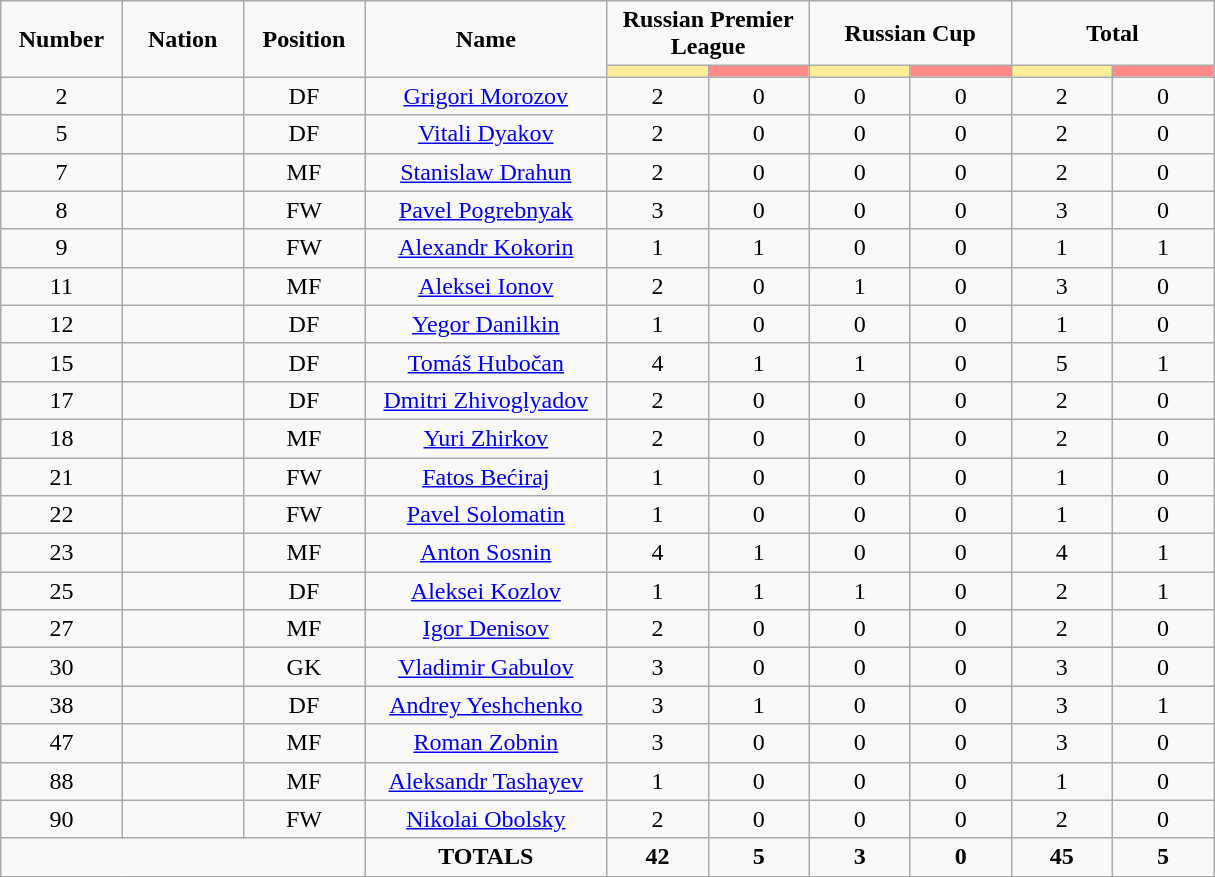<table class="wikitable" style="font-size: 100%; text-align: center;">
<tr>
<td rowspan="2" width="10%" align="center"><strong>Number</strong></td>
<td rowspan="2" width="10%" align="center"><strong>Nation</strong></td>
<td rowspan="2" width="10%" align="center"><strong>Position</strong></td>
<td rowspan="2" width="20%" align="center"><strong>Name</strong></td>
<td colspan="2" align="center"><strong>Russian Premier League</strong></td>
<td colspan="2" align="center"><strong>Russian Cup</strong></td>
<td colspan="2" align="center"><strong>Total</strong></td>
</tr>
<tr>
<th width=60 style="background: #FFEE99"></th>
<th width=60 style="background: #FF8888"></th>
<th width=60 style="background: #FFEE99"></th>
<th width=60 style="background: #FF8888"></th>
<th width=60 style="background: #FFEE99"></th>
<th width=60 style="background: #FF8888"></th>
</tr>
<tr>
<td>2</td>
<td></td>
<td>DF</td>
<td><a href='#'>Grigori Morozov</a></td>
<td>2</td>
<td>0</td>
<td>0</td>
<td>0</td>
<td>2</td>
<td>0</td>
</tr>
<tr>
<td>5</td>
<td></td>
<td>DF</td>
<td><a href='#'>Vitali Dyakov</a></td>
<td>2</td>
<td>0</td>
<td>0</td>
<td>0</td>
<td>2</td>
<td>0</td>
</tr>
<tr>
<td>7</td>
<td></td>
<td>MF</td>
<td><a href='#'>Stanislaw Drahun</a></td>
<td>2</td>
<td>0</td>
<td>0</td>
<td>0</td>
<td>2</td>
<td>0</td>
</tr>
<tr>
<td>8</td>
<td></td>
<td>FW</td>
<td><a href='#'>Pavel Pogrebnyak</a></td>
<td>3</td>
<td>0</td>
<td>0</td>
<td>0</td>
<td>3</td>
<td>0</td>
</tr>
<tr>
<td>9</td>
<td></td>
<td>FW</td>
<td><a href='#'>Alexandr Kokorin</a></td>
<td>1</td>
<td>1</td>
<td>0</td>
<td>0</td>
<td>1</td>
<td>1</td>
</tr>
<tr>
<td>11</td>
<td></td>
<td>MF</td>
<td><a href='#'>Aleksei Ionov</a></td>
<td>2</td>
<td>0</td>
<td>1</td>
<td>0</td>
<td>3</td>
<td>0</td>
</tr>
<tr>
<td>12</td>
<td></td>
<td>DF</td>
<td><a href='#'>Yegor Danilkin</a></td>
<td>1</td>
<td>0</td>
<td>0</td>
<td>0</td>
<td>1</td>
<td>0</td>
</tr>
<tr>
<td>15</td>
<td></td>
<td>DF</td>
<td><a href='#'>Tomáš Hubočan</a></td>
<td>4</td>
<td>1</td>
<td>1</td>
<td>0</td>
<td>5</td>
<td>1</td>
</tr>
<tr>
<td>17</td>
<td></td>
<td>DF</td>
<td><a href='#'>Dmitri Zhivoglyadov</a></td>
<td>2</td>
<td>0</td>
<td>0</td>
<td>0</td>
<td>2</td>
<td>0</td>
</tr>
<tr>
<td>18</td>
<td></td>
<td>MF</td>
<td><a href='#'>Yuri Zhirkov</a></td>
<td>2</td>
<td>0</td>
<td>0</td>
<td>0</td>
<td>2</td>
<td>0</td>
</tr>
<tr>
<td>21</td>
<td></td>
<td>FW</td>
<td><a href='#'>Fatos Bećiraj</a></td>
<td>1</td>
<td>0</td>
<td>0</td>
<td>0</td>
<td>1</td>
<td>0</td>
</tr>
<tr>
<td>22</td>
<td></td>
<td>FW</td>
<td><a href='#'>Pavel Solomatin</a></td>
<td>1</td>
<td>0</td>
<td>0</td>
<td>0</td>
<td>1</td>
<td>0</td>
</tr>
<tr>
<td>23</td>
<td></td>
<td>MF</td>
<td><a href='#'>Anton Sosnin</a></td>
<td>4</td>
<td>1</td>
<td>0</td>
<td>0</td>
<td>4</td>
<td>1</td>
</tr>
<tr>
<td>25</td>
<td></td>
<td>DF</td>
<td><a href='#'>Aleksei Kozlov</a></td>
<td>1</td>
<td>1</td>
<td>1</td>
<td>0</td>
<td>2</td>
<td>1</td>
</tr>
<tr>
<td>27</td>
<td></td>
<td>MF</td>
<td><a href='#'>Igor Denisov</a></td>
<td>2</td>
<td>0</td>
<td>0</td>
<td>0</td>
<td>2</td>
<td>0</td>
</tr>
<tr>
<td>30</td>
<td></td>
<td>GK</td>
<td><a href='#'>Vladimir Gabulov</a></td>
<td>3</td>
<td>0</td>
<td>0</td>
<td>0</td>
<td>3</td>
<td>0</td>
</tr>
<tr>
<td>38</td>
<td></td>
<td>DF</td>
<td><a href='#'>Andrey Yeshchenko</a></td>
<td>3</td>
<td>1</td>
<td>0</td>
<td>0</td>
<td>3</td>
<td>1</td>
</tr>
<tr>
<td>47</td>
<td></td>
<td>MF</td>
<td><a href='#'>Roman Zobnin</a></td>
<td>3</td>
<td>0</td>
<td>0</td>
<td>0</td>
<td>3</td>
<td>0</td>
</tr>
<tr>
<td>88</td>
<td></td>
<td>MF</td>
<td><a href='#'>Aleksandr Tashayev</a></td>
<td>1</td>
<td>0</td>
<td>0</td>
<td>0</td>
<td>1</td>
<td>0</td>
</tr>
<tr>
<td>90</td>
<td></td>
<td>FW</td>
<td><a href='#'>Nikolai Obolsky</a></td>
<td>2</td>
<td>0</td>
<td>0</td>
<td>0</td>
<td>2</td>
<td>0</td>
</tr>
<tr>
<td colspan="3"></td>
<td><strong>TOTALS</strong></td>
<td><strong>42</strong></td>
<td><strong>5</strong></td>
<td><strong>3</strong></td>
<td><strong>0</strong></td>
<td><strong>45</strong></td>
<td><strong>5</strong></td>
</tr>
</table>
